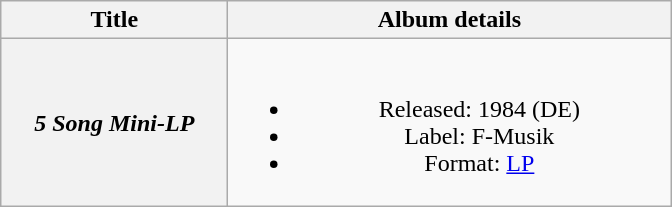<table class="wikitable plainrowheaders" style="text-align:center;">
<tr>
<th scope="col" rowspan="1" style="width:9em;">Title</th>
<th scope="col" rowspan="1" style="width:18em;">Album details</th>
</tr>
<tr>
<th scope="row"><em>5 Song Mini-LP</em></th>
<td><br><ul><li>Released: 1984 <span>(DE)</span></li><li>Label: F-Musik</li><li>Format: <a href='#'>LP</a></li></ul></td>
</tr>
</table>
